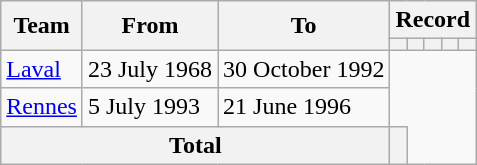<table class=wikitable style=text-align:center>
<tr>
<th rowspan=2>Team</th>
<th rowspan=2>From</th>
<th rowspan=2>To</th>
<th colspan=6>Record</th>
</tr>
<tr>
<th></th>
<th></th>
<th></th>
<th></th>
<th></th>
</tr>
<tr>
<td align=left><a href='#'>Laval</a></td>
<td align=left>23 July 1968</td>
<td align=left>30 October 1992<br></td>
</tr>
<tr>
<td align=left><a href='#'>Rennes</a></td>
<td align=left>5 July 1993</td>
<td align=left>21 June 1996<br></td>
</tr>
<tr>
<th colspan=3>Total<br></th>
<th></th>
</tr>
</table>
